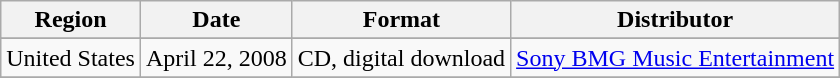<table class="wikitable">
<tr>
<th>Region</th>
<th>Date</th>
<th>Format</th>
<th>Distributor</th>
</tr>
<tr>
</tr>
<tr>
<td>United States</td>
<td align="left" rowspan="1">April 22, 2008</td>
<td>CD, digital download</td>
<td align="left" rowspan="1"><a href='#'>Sony BMG Music Entertainment</a></td>
</tr>
<tr>
</tr>
</table>
